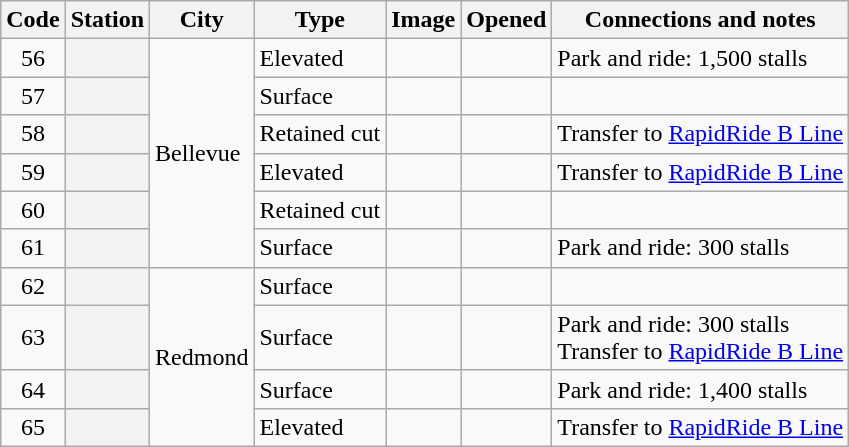<table class="wikitable sortable sticky-header plainrowheaders">
<tr>
<th scope=col>Code</th>
<th scope=col>Station</th>
<th>City</th>
<th scope="col">Type</th>
<th scope=col class="unsortable">Image</th>
<th scope="col">Opened</th>
<th scope=col class="unsortable">Connections and notes<br></th>
</tr>
<tr>
<td align=center>56</td>
<th scope=row></th>
<td rowspan="6">Bellevue</td>
<td>Elevated</td>
<td></td>
<td></td>
<td>Park and ride: 1,500 stalls</td>
</tr>
<tr>
<td align=center>57</td>
<th scope=row></th>
<td>Surface</td>
<td></td>
<td></td>
<td></td>
</tr>
<tr>
<td align=center>58</td>
<th scope=row></th>
<td>Retained cut</td>
<td></td>
<td></td>
<td>Transfer to <a href='#'>RapidRide B Line</a></td>
</tr>
<tr>
<td align=center>59</td>
<th scope=row></th>
<td>Elevated</td>
<td></td>
<td></td>
<td>Transfer to <a href='#'>RapidRide B Line</a></td>
</tr>
<tr>
<td align=center>60</td>
<th scope=row></th>
<td>Retained cut</td>
<td></td>
<td></td>
<td></td>
</tr>
<tr>
<td align=center>61</td>
<th scope=row></th>
<td>Surface</td>
<td></td>
<td></td>
<td>Park and ride: 300 stalls</td>
</tr>
<tr>
<td align=center>62</td>
<th scope=row></th>
<td rowspan="4">Redmond</td>
<td>Surface</td>
<td></td>
<td></td>
<td></td>
</tr>
<tr>
<td align=center>63</td>
<th scope=row></th>
<td>Surface</td>
<td></td>
<td></td>
<td>Park and ride: 300 stalls<br>Transfer to <a href='#'>RapidRide B Line</a></td>
</tr>
<tr>
<td align=center>64</td>
<th scope=row></th>
<td>Surface</td>
<td></td>
<td></td>
<td>Park and ride: 1,400 stalls</td>
</tr>
<tr>
<td align=center>65</td>
<th scope=row></th>
<td>Elevated</td>
<td></td>
<td></td>
<td>Transfer to <a href='#'>RapidRide B Line</a></td>
</tr>
</table>
